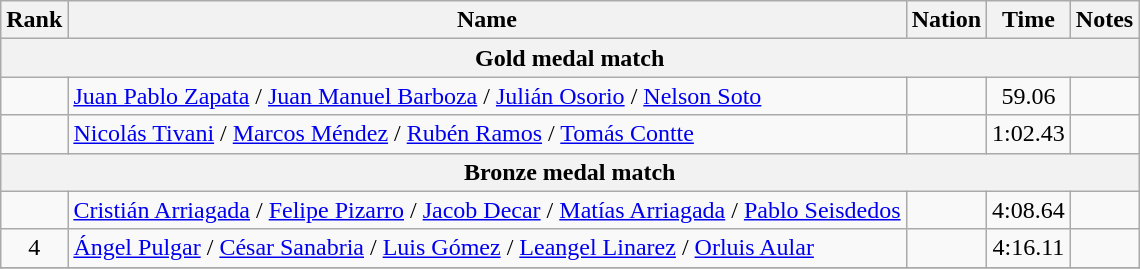<table class="wikitable" style="text-align:center">
<tr>
<th>Rank</th>
<th>Name</th>
<th>Nation</th>
<th>Time</th>
<th>Notes</th>
</tr>
<tr>
<th colspan="5">Gold medal match</th>
</tr>
<tr>
<td></td>
<td align=left><a href='#'>Juan Pablo Zapata</a> / <a href='#'>Juan Manuel Barboza</a> / <a href='#'>Julián Osorio</a> / <a href='#'>Nelson Soto</a></td>
<td align=left></td>
<td>59.06</td>
<td></td>
</tr>
<tr>
<td></td>
<td align=left><a href='#'>Nicolás Tivani</a> / <a href='#'>Marcos Méndez</a> / <a href='#'>Rubén Ramos</a> / <a href='#'>Tomás Contte</a></td>
<td align=left></td>
<td>1:02.43</td>
<td></td>
</tr>
<tr>
<th colspan="5">Bronze medal match</th>
</tr>
<tr>
<td></td>
<td align=left><a href='#'>Cristián Arriagada</a> / <a href='#'>Felipe Pizarro</a> / <a href='#'>Jacob Decar</a> / <a href='#'>Matías Arriagada</a> / <a href='#'>Pablo Seisdedos</a></td>
<td align=left></td>
<td>4:08.64</td>
<td></td>
</tr>
<tr>
<td>4</td>
<td align=left><a href='#'>Ángel Pulgar</a> / <a href='#'>César Sanabria</a> / <a href='#'>Luis Gómez</a> / <a href='#'>Leangel Linarez</a> / <a href='#'>Orluis Aular</a></td>
<td align=left></td>
<td>4:16.11</td>
<td></td>
</tr>
<tr>
</tr>
</table>
